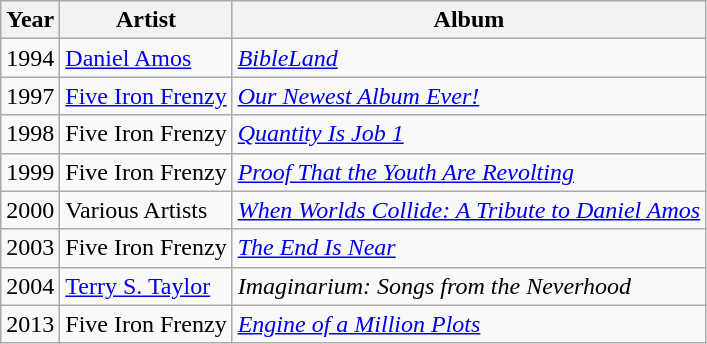<table class="wikitable sortable">
<tr>
<th>Year</th>
<th>Artist</th>
<th>Album</th>
</tr>
<tr>
<td>1994</td>
<td><a href='#'>Daniel Amos</a></td>
<td><em><a href='#'>BibleLand</a></em></td>
</tr>
<tr>
<td>1997</td>
<td><a href='#'>Five Iron Frenzy</a></td>
<td><em><a href='#'>Our Newest Album Ever!</a></em></td>
</tr>
<tr>
<td>1998</td>
<td>Five Iron Frenzy</td>
<td><em><a href='#'>Quantity Is Job 1</a></em></td>
</tr>
<tr>
<td>1999</td>
<td>Five Iron Frenzy</td>
<td><em><a href='#'>Proof That the Youth Are Revolting</a></em></td>
</tr>
<tr>
<td>2000</td>
<td>Various Artists</td>
<td><em><a href='#'>When Worlds Collide: A Tribute to Daniel Amos</a></em></td>
</tr>
<tr>
<td>2003</td>
<td>Five Iron Frenzy</td>
<td><em><a href='#'>The End Is Near</a></em></td>
</tr>
<tr>
<td>2004</td>
<td><a href='#'>Terry S. Taylor</a></td>
<td><em>Imaginarium: Songs from the Neverhood</em></td>
</tr>
<tr>
<td>2013</td>
<td>Five Iron Frenzy</td>
<td><em><a href='#'>Engine of a Million Plots</a></em></td>
</tr>
</table>
